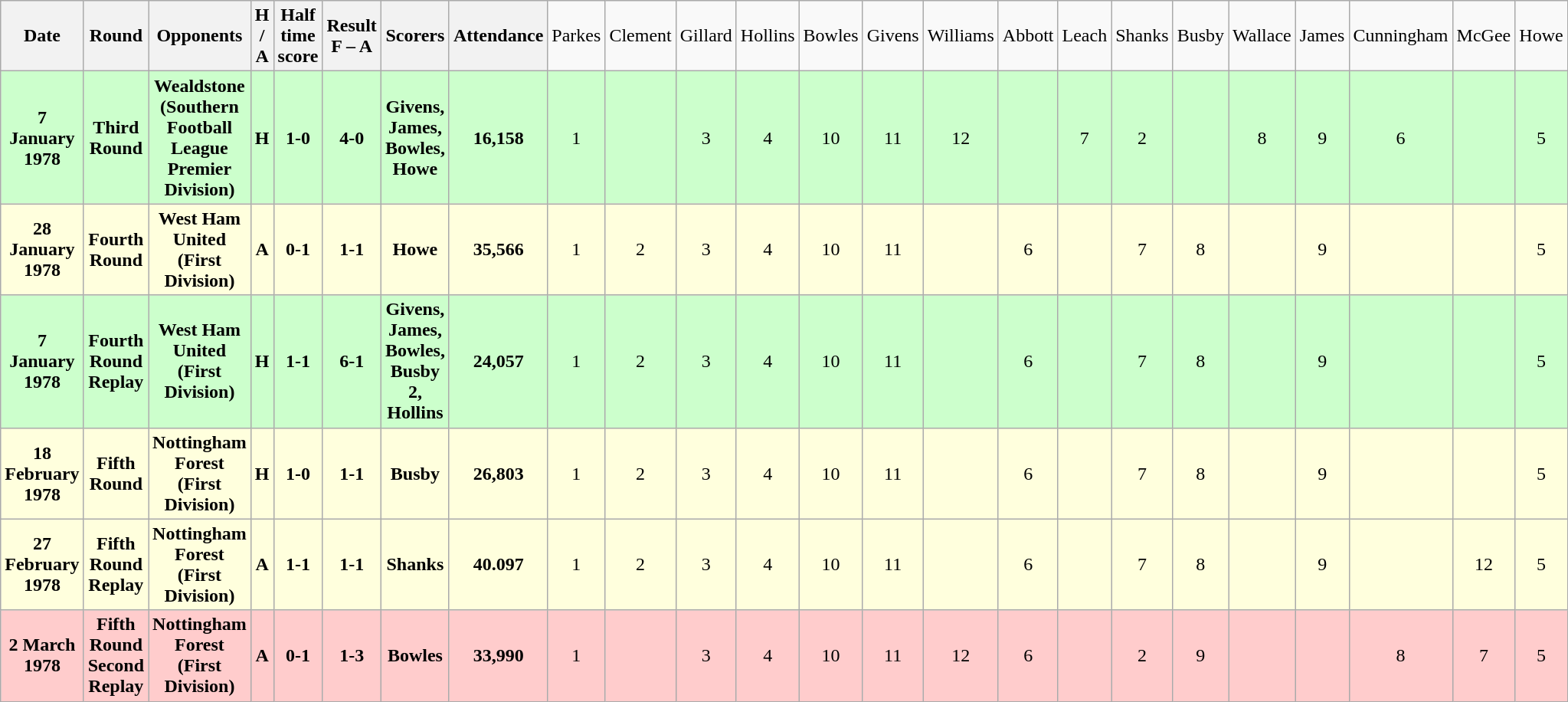<table class="wikitable" style="text-align:center">
<tr>
<th><strong>Date</strong></th>
<th><strong>Round</strong></th>
<th><strong>Opponents</strong></th>
<th><strong>H / A</strong></th>
<th><strong>Half time score</strong></th>
<th><strong>Result</strong><br><strong>F – A</strong></th>
<th><strong>Scorers</strong></th>
<th><strong>Attendance</strong></th>
<td>Parkes</td>
<td>Clement</td>
<td>Gillard</td>
<td>Hollins</td>
<td>Bowles</td>
<td>Givens</td>
<td>Williams</td>
<td>Abbott</td>
<td>Leach</td>
<td>Shanks</td>
<td>Busby</td>
<td>Wallace</td>
<td>James</td>
<td>Cunningham</td>
<td>McGee</td>
<td>Howe</td>
</tr>
<tr bgcolor="#ccffcc">
<td><strong>7 January 1978</strong></td>
<td><strong>Third Round</strong></td>
<td><strong>Wealdstone (Southern Football League Premier Division)</strong></td>
<td><strong>H</strong></td>
<td><strong>1-0</strong></td>
<td><strong>4-0</strong></td>
<td><strong>Givens, James, Bowles, Howe</strong></td>
<td><strong>16,158</strong></td>
<td>1</td>
<td></td>
<td>3</td>
<td>4</td>
<td>10</td>
<td>11</td>
<td>12</td>
<td></td>
<td>7</td>
<td>2</td>
<td></td>
<td>8</td>
<td>9</td>
<td>6</td>
<td></td>
<td>5</td>
</tr>
<tr bgcolor="#ffffdd">
<td><strong>28 January 1978</strong></td>
<td><strong>Fourth Round</strong></td>
<td><strong>West Ham United (First Division)</strong></td>
<td><strong>A</strong></td>
<td><strong>0-1</strong></td>
<td><strong>1-1</strong></td>
<td><strong>Howe</strong></td>
<td><strong>35,566</strong></td>
<td>1</td>
<td>2</td>
<td>3</td>
<td>4</td>
<td>10</td>
<td>11</td>
<td></td>
<td>6</td>
<td></td>
<td>7</td>
<td>8</td>
<td></td>
<td>9</td>
<td></td>
<td></td>
<td>5</td>
</tr>
<tr bgcolor="#ccffcc">
<td><strong>7 January 1978</strong></td>
<td><strong>Fourth Round Replay</strong></td>
<td><strong>West Ham United (First Division)</strong></td>
<td><strong>H</strong></td>
<td><strong>1-1</strong></td>
<td><strong>6-1</strong></td>
<td><strong>Givens, James, Bowles, Busby 2, Hollins</strong></td>
<td><strong>24,057</strong></td>
<td>1</td>
<td>2</td>
<td>3</td>
<td>4</td>
<td>10</td>
<td>11</td>
<td></td>
<td>6</td>
<td></td>
<td>7</td>
<td>8</td>
<td></td>
<td>9</td>
<td></td>
<td></td>
<td>5</td>
</tr>
<tr bgcolor="#ffffdd">
<td><strong>18 February 1978</strong></td>
<td><strong>Fifth Round</strong></td>
<td><strong>Nottingham Forest (First Division)</strong></td>
<td><strong>H</strong></td>
<td><strong>1-0</strong></td>
<td><strong>1-1</strong></td>
<td><strong>Busby</strong></td>
<td><strong>26,803</strong></td>
<td>1</td>
<td>2</td>
<td>3</td>
<td>4</td>
<td>10</td>
<td>11</td>
<td></td>
<td>6</td>
<td></td>
<td>7</td>
<td>8</td>
<td></td>
<td>9</td>
<td></td>
<td></td>
<td>5</td>
</tr>
<tr bgcolor="#ffffdd">
<td><strong>27 February 1978</strong></td>
<td><strong>Fifth Round Replay</strong></td>
<td><strong>Nottingham Forest (First Division)</strong></td>
<td><strong>A</strong></td>
<td><strong>1-1</strong></td>
<td><strong>1-1</strong></td>
<td><strong>Shanks</strong></td>
<td><strong>40.097</strong></td>
<td>1</td>
<td>2</td>
<td>3</td>
<td>4</td>
<td>10</td>
<td>11</td>
<td></td>
<td>6</td>
<td></td>
<td>7</td>
<td>8</td>
<td></td>
<td>9</td>
<td></td>
<td>12</td>
<td>5</td>
</tr>
<tr bgcolor="#ffcccc">
<td><strong>2 March 1978</strong></td>
<td><strong>Fifth Round Second Replay</strong></td>
<td><strong>Nottingham Forest (First Division)</strong></td>
<td><strong>A</strong></td>
<td><strong>0-1</strong></td>
<td><strong>1-3</strong></td>
<td><strong>Bowles</strong></td>
<td><strong>33,990</strong></td>
<td>1</td>
<td></td>
<td>3</td>
<td>4</td>
<td>10</td>
<td>11</td>
<td>12</td>
<td>6</td>
<td></td>
<td>2</td>
<td>9</td>
<td></td>
<td></td>
<td>8</td>
<td>7</td>
<td>5</td>
</tr>
</table>
